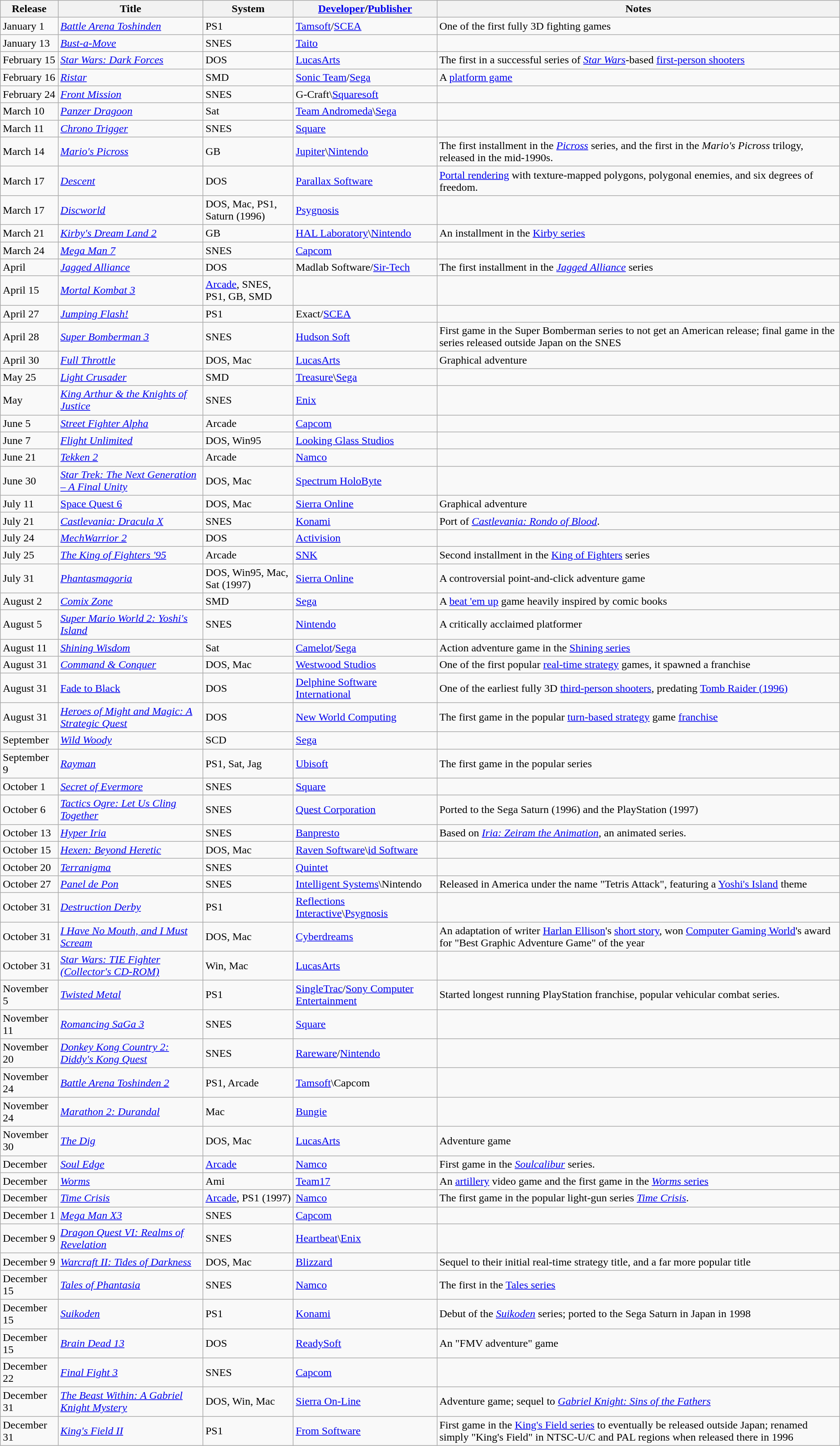<table class="wikitable sortable">
<tr>
<th scope="col">Release</th>
<th scope="col">Title</th>
<th scope="col">System</th>
<th scope="col"><a href='#'>Developer</a>/<a href='#'>Publisher</a></th>
<th scope="col" class="unsortable">Notes</th>
</tr>
<tr>
<td>January 1</td>
<td><em><a href='#'>Battle Arena Toshinden</a></em></td>
<td>PS1</td>
<td><a href='#'>Tamsoft</a>/<a href='#'>SCEA</a></td>
<td>One of the first fully 3D fighting games</td>
</tr>
<tr>
<td>January 13</td>
<td><em> <a href='#'>Bust-a-Move</a></em></td>
<td>SNES</td>
<td><a href='#'>Taito</a></td>
<td></td>
</tr>
<tr>
<td>February 15</td>
<td><em><a href='#'>Star Wars: Dark Forces</a></em></td>
<td>DOS</td>
<td><a href='#'>LucasArts</a></td>
<td>The first in a successful series of <em><a href='#'>Star Wars</a></em>-based <a href='#'>first-person shooters</a></td>
</tr>
<tr>
<td>February 16</td>
<td><em><a href='#'>Ristar</a></em></td>
<td>SMD</td>
<td><a href='#'>Sonic Team</a>/<a href='#'>Sega</a></td>
<td>A <a href='#'>platform game</a></td>
</tr>
<tr>
<td>February 24</td>
<td><em><a href='#'>Front Mission</a></em></td>
<td>SNES</td>
<td>G-Craft\<a href='#'>Squaresoft</a></td>
<td></td>
</tr>
<tr>
<td>March 10</td>
<td><em><a href='#'>Panzer Dragoon</a></em></td>
<td>Sat</td>
<td><a href='#'>Team Andromeda</a>\<a href='#'>Sega</a></td>
<td></td>
</tr>
<tr>
<td>March 11</td>
<td><em><a href='#'>Chrono Trigger</a></em></td>
<td>SNES</td>
<td><a href='#'>Square</a></td>
<td></td>
</tr>
<tr>
<td>March 14</td>
<td><em><a href='#'>Mario's Picross</a></em></td>
<td>GB</td>
<td><a href='#'>Jupiter</a>\<a href='#'>Nintendo</a></td>
<td>The first installment in the <em><a href='#'>Picross</a></em> series, and the first in the <em>Mario's Picross</em> trilogy, released in the mid-1990s.</td>
</tr>
<tr>
<td>March 17</td>
<td><em><a href='#'>Descent</a></em></td>
<td>DOS</td>
<td><a href='#'>Parallax Software</a></td>
<td><a href='#'>Portal rendering</a> with texture-mapped polygons, polygonal enemies, and six degrees of freedom.</td>
</tr>
<tr>
<td>March 17</td>
<td><em><a href='#'>Discworld</a></em></td>
<td>DOS, Mac, PS1, Saturn (1996)</td>
<td><a href='#'>Psygnosis</a></td>
<td></td>
</tr>
<tr>
<td>March 21</td>
<td><em><a href='#'>Kirby's Dream Land 2</a></em></td>
<td>GB</td>
<td><a href='#'>HAL Laboratory</a>\<a href='#'>Nintendo</a></td>
<td>An installment in the <a href='#'>Kirby series</a></td>
</tr>
<tr>
<td>March 24</td>
<td><em><a href='#'>Mega Man 7</a></em></td>
<td>SNES</td>
<td><a href='#'>Capcom</a></td>
<td></td>
</tr>
<tr>
<td>April</td>
<td><em><a href='#'>Jagged Alliance</a></em></td>
<td>DOS</td>
<td>Madlab Software/<a href='#'>Sir-Tech</a></td>
<td>The first installment in the <em><a href='#'>Jagged Alliance</a></em> series</td>
</tr>
<tr>
<td>April 15</td>
<td><em><a href='#'>Mortal Kombat 3</a></em></td>
<td><a href='#'>Arcade</a>, SNES, PS1, GB, SMD</td>
<td></td>
<td></td>
</tr>
<tr>
<td>April 27</td>
<td><em><a href='#'>Jumping Flash!</a></em></td>
<td>PS1</td>
<td>Exact/<a href='#'>SCEA</a></td>
<td></td>
</tr>
<tr>
<td>April 28</td>
<td><em><a href='#'>Super Bomberman 3</a></em></td>
<td>SNES</td>
<td><a href='#'>Hudson Soft</a></td>
<td>First game in the Super Bomberman series to not get an American release; final game in the series released outside Japan on the SNES</td>
</tr>
<tr>
<td>April 30</td>
<td><em><a href='#'>Full Throttle</a></em></td>
<td>DOS, Mac</td>
<td><a href='#'>LucasArts</a></td>
<td>Graphical adventure</td>
</tr>
<tr>
<td>May 25</td>
<td><em><a href='#'>Light Crusader</a></em></td>
<td>SMD</td>
<td><a href='#'>Treasure</a>\<a href='#'>Sega</a></td>
<td></td>
</tr>
<tr>
<td>May</td>
<td><em><a href='#'>King Arthur & the Knights of Justice</a></em></td>
<td>SNES</td>
<td><a href='#'>Enix</a></td>
<td></td>
</tr>
<tr>
<td>June 5</td>
<td><em><a href='#'>Street Fighter Alpha</a></em></td>
<td>Arcade</td>
<td><a href='#'>Capcom</a></td>
<td></td>
</tr>
<tr>
<td>June 7</td>
<td><em><a href='#'>Flight Unlimited</a></em></td>
<td>DOS, Win95</td>
<td><a href='#'>Looking Glass Studios</a></td>
<td></td>
</tr>
<tr>
<td>June 21</td>
<td><em><a href='#'>Tekken 2</a></em></td>
<td>Arcade</td>
<td><a href='#'>Namco</a></td>
<td></td>
</tr>
<tr>
<td>June 30</td>
<td><em><a href='#'>Star Trek: The Next Generation – A Final Unity</a></em></td>
<td>DOS, Mac</td>
<td><a href='#'>Spectrum HoloByte</a></td>
<td></td>
</tr>
<tr>
<td>July 11</td>
<td><a href='#'>Space Quest 6</a></td>
<td>DOS, Mac</td>
<td><a href='#'>Sierra Online</a></td>
<td>Graphical adventure</td>
</tr>
<tr>
<td>July 21</td>
<td><em><a href='#'>Castlevania: Dracula X</a></em></td>
<td>SNES</td>
<td><a href='#'>Konami</a></td>
<td>Port of <em><a href='#'>Castlevania: Rondo of Blood</a></em>.</td>
</tr>
<tr>
<td>July 24</td>
<td><em><a href='#'>MechWarrior 2</a></em></td>
<td>DOS</td>
<td><a href='#'>Activision</a></td>
<td></td>
</tr>
<tr>
<td>July 25</td>
<td><em><a href='#'>The King of Fighters '95</a></em></td>
<td>Arcade</td>
<td><a href='#'>SNK</a></td>
<td>Second installment in the <a href='#'>King of Fighters</a> series</td>
</tr>
<tr>
<td>July 31</td>
<td><em><a href='#'>Phantasmagoria</a></em></td>
<td>DOS, Win95, Mac, Sat (1997)</td>
<td><a href='#'>Sierra Online</a></td>
<td>A controversial point-and-click adventure game</td>
</tr>
<tr>
<td>August 2</td>
<td><em><a href='#'>Comix Zone</a></em></td>
<td>SMD</td>
<td><a href='#'>Sega</a></td>
<td>A <a href='#'>beat 'em up</a> game heavily inspired by comic books</td>
</tr>
<tr>
<td>August 5</td>
<td><em><a href='#'>Super Mario World 2: Yoshi's Island</a></em></td>
<td>SNES</td>
<td><a href='#'>Nintendo</a></td>
<td>A critically acclaimed platformer</td>
</tr>
<tr>
<td>August 11</td>
<td><em><a href='#'>Shining Wisdom</a></em></td>
<td>Sat</td>
<td><a href='#'>Camelot</a>/<a href='#'>Sega</a></td>
<td>Action adventure game in the <a href='#'>Shining series</a></td>
</tr>
<tr>
<td>August 31</td>
<td><em><a href='#'>Command & Conquer</a></em></td>
<td>DOS, Mac</td>
<td><a href='#'>Westwood Studios</a></td>
<td>One of the first popular <a href='#'>real-time strategy</a> games, it spawned a franchise</td>
</tr>
<tr>
<td>August 31</td>
<td><a href='#'>Fade to Black</a></td>
<td>DOS</td>
<td><a href='#'>Delphine Software International</a></td>
<td>One of the earliest fully 3D <a href='#'>third-person shooters</a>, predating <a href='#'>Tomb Raider (1996)</a></td>
</tr>
<tr>
<td>August 31</td>
<td><em><a href='#'>Heroes of Might and Magic: A Strategic Quest</a></em></td>
<td>DOS</td>
<td><a href='#'>New World Computing</a></td>
<td>The first game in the popular <a href='#'>turn-based strategy</a> game <a href='#'>franchise</a></td>
</tr>
<tr>
<td>September</td>
<td><em><a href='#'>Wild Woody</a></em></td>
<td>SCD</td>
<td><a href='#'>Sega</a></td>
<td></td>
</tr>
<tr>
<td>September 9</td>
<td><em><a href='#'>Rayman</a></em></td>
<td>PS1, Sat, Jag</td>
<td><a href='#'>Ubisoft</a></td>
<td>The first game in the popular series</td>
</tr>
<tr>
<td>October 1</td>
<td><em><a href='#'>Secret of Evermore</a></em></td>
<td>SNES</td>
<td><a href='#'>Square</a></td>
<td></td>
</tr>
<tr>
<td>October 6</td>
<td><em><a href='#'>Tactics Ogre: Let Us Cling Together</a></em></td>
<td>SNES</td>
<td><a href='#'>Quest Corporation</a></td>
<td>Ported to the Sega Saturn (1996) and the PlayStation (1997)</td>
</tr>
<tr>
<td>October 13</td>
<td><em><a href='#'>Hyper Iria</a></em></td>
<td>SNES</td>
<td><a href='#'>Banpresto</a></td>
<td>Based on <em><a href='#'>Iria: Zeiram the Animation</a></em>, an animated series.</td>
</tr>
<tr>
<td>October 15</td>
<td><em><a href='#'>Hexen: Beyond Heretic</a></em></td>
<td>DOS, Mac</td>
<td><a href='#'>Raven Software</a>\<a href='#'>id Software</a></td>
<td></td>
</tr>
<tr>
<td>October 20</td>
<td><em><a href='#'>Terranigma</a></em></td>
<td>SNES</td>
<td><a href='#'>Quintet</a></td>
<td></td>
</tr>
<tr>
<td>October 27</td>
<td><em><a href='#'>Panel de Pon</a></em></td>
<td>SNES</td>
<td><a href='#'>Intelligent Systems</a>\Nintendo</td>
<td>Released in America under the name "Tetris Attack", featuring a <a href='#'>Yoshi's Island</a> theme</td>
</tr>
<tr>
<td>October 31</td>
<td><em><a href='#'>Destruction Derby</a></em></td>
<td>PS1</td>
<td><a href='#'>Reflections Interactive</a>\<a href='#'>Psygnosis</a></td>
<td></td>
</tr>
<tr>
<td>October 31</td>
<td><em><a href='#'>I Have No Mouth, and I Must Scream</a></em></td>
<td>DOS, Mac</td>
<td><a href='#'>Cyberdreams</a></td>
<td>An adaptation of writer <a href='#'>Harlan Ellison</a>'s <a href='#'>short story</a>, won <a href='#'>Computer Gaming World</a>'s award for "Best Graphic Adventure Game" of the year</td>
</tr>
<tr>
<td>October 31</td>
<td><em><a href='#'>Star Wars: TIE Fighter (Collector's CD-ROM)</a></em></td>
<td>Win, Mac</td>
<td><a href='#'>LucasArts</a></td>
<td></td>
</tr>
<tr>
<td>November 5</td>
<td><em><a href='#'>Twisted Metal</a></em></td>
<td>PS1</td>
<td><a href='#'>SingleTrac</a>/<a href='#'>Sony Computer Entertainment</a></td>
<td>Started longest running PlayStation franchise, popular vehicular combat series.</td>
</tr>
<tr>
<td>November 11</td>
<td><em><a href='#'>Romancing SaGa 3</a></em></td>
<td>SNES</td>
<td><a href='#'>Square</a></td>
</tr>
<tr>
<td>November 20</td>
<td><em><a href='#'>Donkey Kong Country 2: Diddy's Kong Quest</a></em></td>
<td>SNES</td>
<td><a href='#'>Rareware</a>/<a href='#'>Nintendo</a></td>
<td></td>
</tr>
<tr>
<td>November 24</td>
<td><em><a href='#'>Battle Arena Toshinden 2</a></em></td>
<td>PS1, Arcade</td>
<td><a href='#'>Tamsoft</a>\Capcom</td>
<td></td>
</tr>
<tr>
<td>November 24</td>
<td><em><a href='#'>Marathon 2: Durandal</a></em></td>
<td>Mac</td>
<td><a href='#'>Bungie</a></td>
<td></td>
</tr>
<tr>
<td>November 30</td>
<td><em><a href='#'>The Dig</a></em></td>
<td>DOS, Mac</td>
<td><a href='#'>LucasArts</a></td>
<td>Adventure game</td>
</tr>
<tr>
<td>December</td>
<td><em><a href='#'>Soul Edge</a></em></td>
<td><a href='#'>Arcade</a></td>
<td><a href='#'>Namco</a></td>
<td>First game in the <em><a href='#'>Soulcalibur</a></em> series.</td>
</tr>
<tr>
<td>December</td>
<td><em><a href='#'>Worms</a></em></td>
<td>Ami</td>
<td><a href='#'>Team17</a></td>
<td>An <a href='#'>artillery</a> video game and the first game in the <a href='#'><em>Worms</em> series</a></td>
</tr>
<tr>
<td>December</td>
<td><em><a href='#'>Time Crisis</a></em></td>
<td><a href='#'>Arcade</a>, PS1 (1997)</td>
<td><a href='#'>Namco</a></td>
<td>The first game in the popular light-gun series <em><a href='#'>Time Crisis</a></em>.</td>
</tr>
<tr>
<td>December 1</td>
<td><em><a href='#'>Mega Man X3</a></em></td>
<td>SNES</td>
<td><a href='#'>Capcom</a></td>
<td></td>
</tr>
<tr>
<td>December 9</td>
<td><em><a href='#'>Dragon Quest VI: Realms of Revelation</a></em></td>
<td>SNES</td>
<td><a href='#'>Heartbeat</a>\<a href='#'>Enix</a></td>
<td></td>
</tr>
<tr>
<td>December 9</td>
<td><em><a href='#'>Warcraft II: Tides of Darkness</a></em></td>
<td>DOS, Mac</td>
<td><a href='#'>Blizzard</a></td>
<td>Sequel to their initial real-time strategy title, and a far more popular title</td>
</tr>
<tr>
<td>December 15</td>
<td><em><a href='#'>Tales of Phantasia</a></em></td>
<td>SNES</td>
<td><a href='#'>Namco</a></td>
<td>The first in the <a href='#'>Tales series</a></td>
</tr>
<tr>
<td>December 15</td>
<td><em><a href='#'>Suikoden</a></em></td>
<td>PS1</td>
<td><a href='#'>Konami</a></td>
<td>Debut of the <em><a href='#'>Suikoden</a></em> series; ported to the Sega Saturn in Japan in 1998</td>
</tr>
<tr>
<td>December 15</td>
<td><em><a href='#'>Brain Dead 13</a></em></td>
<td>DOS</td>
<td><a href='#'>ReadySoft</a></td>
<td>An "FMV adventure" game</td>
</tr>
<tr>
<td>December 22</td>
<td><em><a href='#'>Final Fight 3</a></em></td>
<td>SNES</td>
<td><a href='#'>Capcom</a></td>
<td></td>
</tr>
<tr>
<td>December 31</td>
<td><em><a href='#'>The Beast Within: A Gabriel Knight Mystery</a></em></td>
<td>DOS, Win, Mac</td>
<td><a href='#'>Sierra On-Line</a></td>
<td>Adventure game; sequel to <em><a href='#'>Gabriel Knight: Sins of the Fathers</a></em></td>
</tr>
<tr>
<td>December 31</td>
<td><em><a href='#'>King's Field II</a></em></td>
<td>PS1</td>
<td><a href='#'>From Software</a></td>
<td>First game in the <a href='#'>King's Field series</a> to eventually be released outside Japan; renamed simply "King's Field" in NTSC-U/C and PAL regions when released there in 1996</td>
</tr>
</table>
